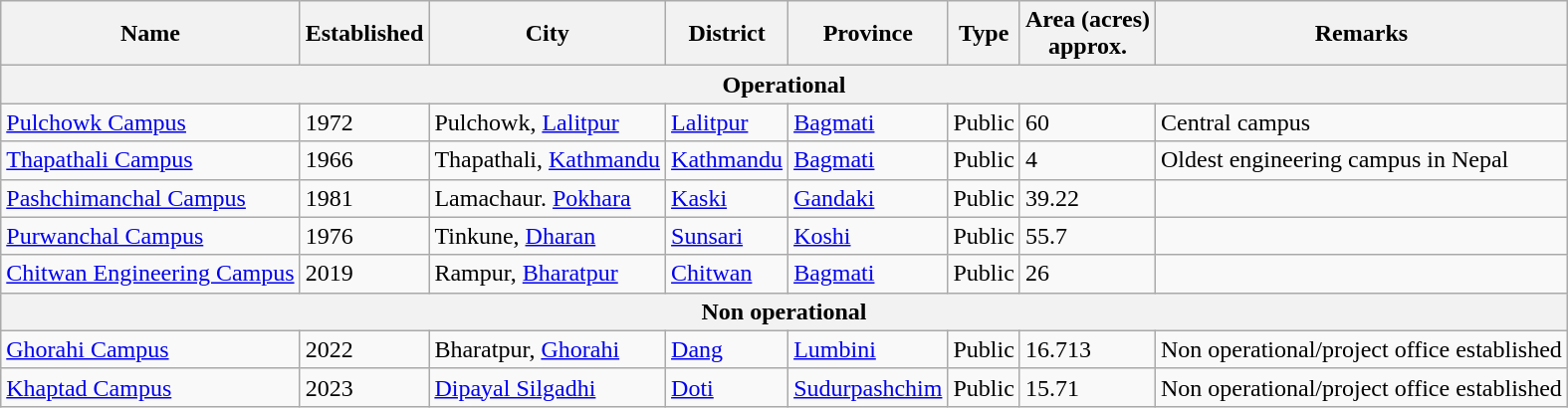<table class="wikitable sortable mw-collapsible">
<tr>
<th>Name</th>
<th>Established</th>
<th>City</th>
<th>District</th>
<th>Province</th>
<th>Type</th>
<th>Area (acres)<br>approx.</th>
<th>Remarks</th>
</tr>
<tr>
<th colspan="8">Operational</th>
</tr>
<tr>
<td><a href='#'>Pulchowk Campus</a></td>
<td>1972</td>
<td>Pulchowk, <a href='#'>Lalitpur</a></td>
<td><a href='#'>Lalitpur</a></td>
<td><a href='#'>Bagmati</a></td>
<td>Public</td>
<td>60</td>
<td>Central campus</td>
</tr>
<tr>
<td><a href='#'>Thapathali Campus</a></td>
<td>1966</td>
<td>Thapathali, <a href='#'>Kathmandu</a></td>
<td><a href='#'>Kathmandu</a></td>
<td><a href='#'>Bagmati</a></td>
<td>Public</td>
<td>4</td>
<td>Oldest engineering campus in Nepal</td>
</tr>
<tr>
<td><a href='#'>Pashchimanchal Campus</a></td>
<td>1981</td>
<td>Lamachaur. <a href='#'>Pokhara</a></td>
<td><a href='#'>Kaski</a></td>
<td><a href='#'>Gandaki</a></td>
<td>Public</td>
<td>39.22</td>
<td></td>
</tr>
<tr>
<td><a href='#'>Purwanchal Campus</a></td>
<td>1976</td>
<td>Tinkune, <a href='#'>Dharan</a></td>
<td><a href='#'>Sunsari</a></td>
<td><a href='#'>Koshi</a></td>
<td>Public</td>
<td>55.7</td>
<td></td>
</tr>
<tr>
<td><a href='#'>Chitwan Engineering Campus</a></td>
<td>2019</td>
<td>Rampur, <a href='#'>Bharatpur</a></td>
<td><a href='#'>Chitwan</a></td>
<td><a href='#'>Bagmati</a></td>
<td>Public</td>
<td>26</td>
<td></td>
</tr>
<tr>
<th colspan="8">Non operational</th>
</tr>
<tr>
<td><a href='#'>Ghorahi Campus</a></td>
<td>2022</td>
<td>Bharatpur, <a href='#'>Ghorahi</a></td>
<td><a href='#'>Dang</a></td>
<td><a href='#'>Lumbini</a></td>
<td>Public</td>
<td>16.713</td>
<td>Non operational/project office established</td>
</tr>
<tr>
<td><a href='#'>Khaptad Campus</a></td>
<td>2023</td>
<td><a href='#'>Dipayal Silgadhi</a></td>
<td><a href='#'>Doti</a></td>
<td><a href='#'>Sudurpashchim</a></td>
<td>Public</td>
<td>15.71</td>
<td>Non operational/project office established</td>
</tr>
</table>
